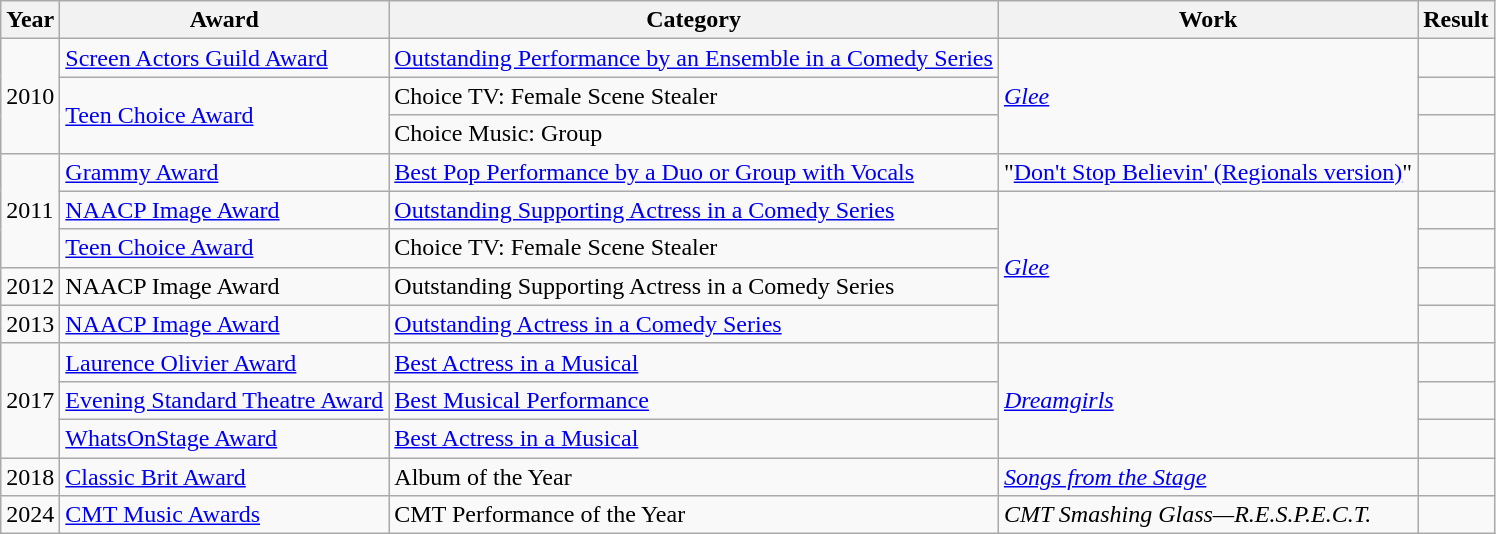<table class="wikitable">
<tr>
<th>Year</th>
<th>Award</th>
<th>Category</th>
<th>Work</th>
<th>Result</th>
</tr>
<tr>
<td rowspan="3">2010</td>
<td><a href='#'>Screen Actors Guild Award</a></td>
<td><a href='#'>Outstanding Performance by an Ensemble in a Comedy Series</a></td>
<td rowspan="3"><em><a href='#'>Glee</a></em></td>
<td></td>
</tr>
<tr>
<td rowspan="2"><a href='#'>Teen Choice Award</a></td>
<td>Choice TV: Female Scene Stealer</td>
<td></td>
</tr>
<tr>
<td>Choice Music: Group</td>
<td></td>
</tr>
<tr>
<td rowspan="3">2011</td>
<td><a href='#'>Grammy Award</a></td>
<td><a href='#'>Best Pop Performance by a Duo or Group with Vocals</a></td>
<td>"<a href='#'>Don't Stop Believin' (Regionals version)</a>"</td>
<td></td>
</tr>
<tr>
<td><a href='#'>NAACP Image Award</a></td>
<td><a href='#'>Outstanding Supporting Actress in a Comedy Series</a></td>
<td rowspan="4"><em><a href='#'>Glee</a></em></td>
<td></td>
</tr>
<tr>
<td><a href='#'>Teen Choice Award</a></td>
<td>Choice TV: Female Scene Stealer</td>
<td></td>
</tr>
<tr>
<td>2012</td>
<td>NAACP Image Award</td>
<td>Outstanding Supporting Actress in a Comedy Series</td>
<td></td>
</tr>
<tr>
<td>2013</td>
<td><a href='#'>NAACP Image Award</a></td>
<td><a href='#'>Outstanding Actress in a Comedy Series</a></td>
<td></td>
</tr>
<tr>
<td rowspan="3">2017</td>
<td><a href='#'>Laurence Olivier Award</a></td>
<td><a href='#'>Best Actress in a Musical</a></td>
<td rowspan="3"><em><a href='#'>Dreamgirls</a></em></td>
<td></td>
</tr>
<tr>
<td><a href='#'>Evening Standard Theatre Award</a></td>
<td><a href='#'>Best Musical Performance</a></td>
<td></td>
</tr>
<tr>
<td><a href='#'>WhatsOnStage Award</a></td>
<td><a href='#'>Best Actress in a Musical</a></td>
<td></td>
</tr>
<tr>
<td>2018</td>
<td><a href='#'>Classic Brit Award</a></td>
<td>Album of the Year</td>
<td><em><a href='#'>Songs from the Stage</a></em></td>
<td></td>
</tr>
<tr>
<td>2024</td>
<td><a href='#'>CMT Music Awards</a></td>
<td>CMT Performance of the Year</td>
<td><em>CMT Smashing Glass—R.E.S.P.E.C.T.</em></td>
<td></td>
</tr>
</table>
